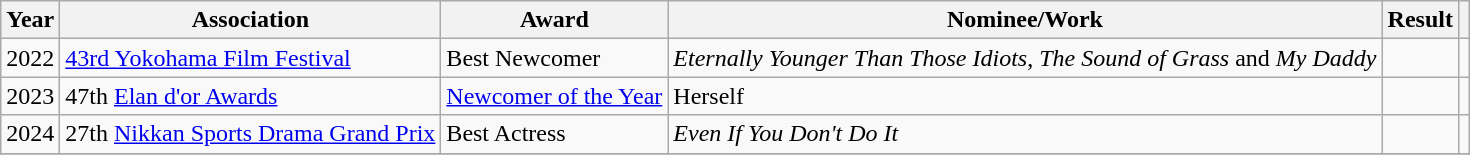<table class="wikitable plainrowheaders">
<tr>
<th>Year</th>
<th>Association</th>
<th>Award</th>
<th>Nominee/Work</th>
<th>Result</th>
<th></th>
</tr>
<tr>
<td>2022</td>
<td><a href='#'>43rd Yokohama Film Festival</a></td>
<td>Best Newcomer</td>
<td><em>Eternally Younger Than Those Idiots</em>, <em>The Sound of Grass</em> and <em>My Daddy</em></td>
<td></td>
<td></td>
</tr>
<tr>
<td>2023</td>
<td>47th <a href='#'>Elan d'or Awards</a></td>
<td><a href='#'>Newcomer of the Year</a></td>
<td>Herself</td>
<td></td>
<td></td>
</tr>
<tr>
<td>2024</td>
<td>27th <a href='#'>Nikkan Sports Drama Grand Prix</a></td>
<td>Best Actress</td>
<td><em>Even If You Don't Do It</em></td>
<td></td>
<td></td>
</tr>
<tr>
</tr>
</table>
